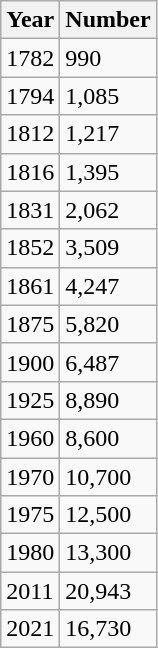<table class="wikitable">
<tr>
<th>Year</th>
<th>Number</th>
</tr>
<tr>
<td>1782</td>
<td>990</td>
</tr>
<tr>
<td>1794</td>
<td>1,085</td>
</tr>
<tr>
<td>1812</td>
<td>1,217</td>
</tr>
<tr>
<td>1816</td>
<td>1,395</td>
</tr>
<tr>
<td>1831</td>
<td>2,062</td>
</tr>
<tr>
<td>1852</td>
<td>3,509</td>
</tr>
<tr>
<td>1861</td>
<td>4,247</td>
</tr>
<tr>
<td>1875</td>
<td>5,820</td>
</tr>
<tr>
<td>1900</td>
<td>6,487</td>
</tr>
<tr>
<td>1925</td>
<td>8,890</td>
</tr>
<tr>
<td>1960</td>
<td>8,600</td>
</tr>
<tr>
<td>1970</td>
<td>10,700</td>
</tr>
<tr>
<td>1975</td>
<td>12,500</td>
</tr>
<tr>
<td>1980</td>
<td>13,300</td>
</tr>
<tr>
<td>2011</td>
<td>20,943</td>
</tr>
<tr>
<td>2021</td>
<td>16,730</td>
</tr>
</table>
